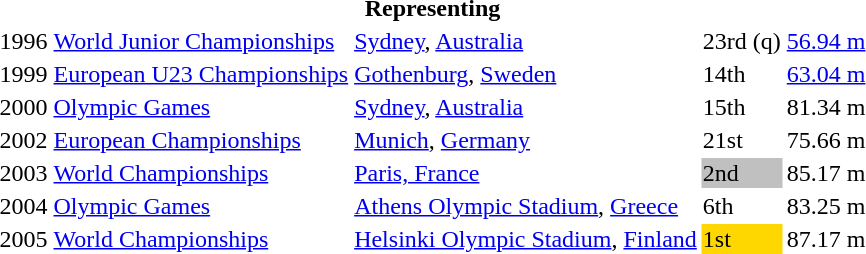<table>
<tr>
<th colspan="6">Representing </th>
</tr>
<tr>
<td>1996</td>
<td><a href='#'>World Junior Championships</a></td>
<td><a href='#'>Sydney</a>, <a href='#'>Australia</a></td>
<td>23rd (q)</td>
<td><a href='#'>56.94 m</a></td>
</tr>
<tr>
<td>1999</td>
<td><a href='#'>European U23 Championships</a></td>
<td><a href='#'>Gothenburg</a>, <a href='#'>Sweden</a></td>
<td>14th</td>
<td><a href='#'>63.04 m</a></td>
</tr>
<tr>
<td>2000</td>
<td><a href='#'>Olympic Games</a></td>
<td><a href='#'>Sydney</a>, <a href='#'>Australia</a></td>
<td>15th</td>
<td>81.34 m</td>
</tr>
<tr>
<td>2002</td>
<td><a href='#'>European Championships</a></td>
<td><a href='#'>Munich</a>, <a href='#'>Germany</a></td>
<td>21st</td>
<td>75.66 m</td>
</tr>
<tr>
<td>2003</td>
<td><a href='#'>World Championships</a></td>
<td><a href='#'>Paris, France</a></td>
<td bgcolor="silver">2nd</td>
<td>85.17 m</td>
</tr>
<tr>
<td>2004</td>
<td><a href='#'>Olympic Games</a></td>
<td><a href='#'>Athens Olympic Stadium</a>, <a href='#'>Greece</a></td>
<td>6th</td>
<td>83.25 m</td>
</tr>
<tr>
<td>2005</td>
<td><a href='#'>World Championships</a></td>
<td><a href='#'>Helsinki Olympic Stadium</a>, <a href='#'>Finland</a></td>
<td bgcolor="gold">1st</td>
<td>87.17 m</td>
</tr>
</table>
